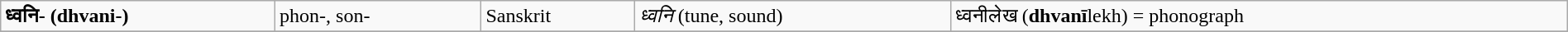<table class="wikitable sortable" width="100%">
<tr>
<td><strong>ध्वनि- (dhvani-)</strong></td>
<td>phon-, son-</td>
<td>Sanskrit</td>
<td><em>ध्वनि</em> (tune, sound)</td>
<td>ध्वनीलेख (<strong>dhvanī</strong>lekh) = phonograph</td>
</tr>
<tr>
</tr>
</table>
